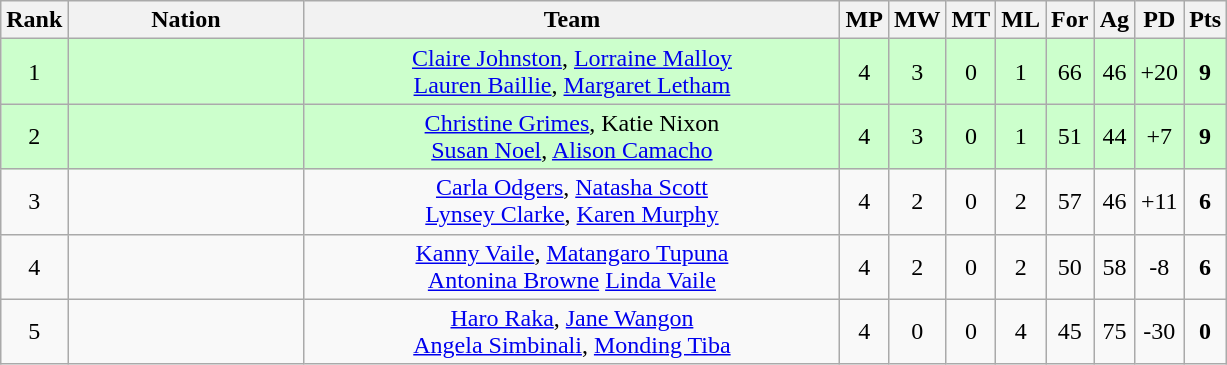<table class=wikitable style="text-align:center">
<tr>
<th width=20>Rank</th>
<th width=150>Nation</th>
<th width=350>Team</th>
<th width=20>MP</th>
<th width=20>MW</th>
<th width=20>MT</th>
<th width=20>ML</th>
<th width=20>For</th>
<th width=20>Ag</th>
<th width=20>PD</th>
<th width=20>Pts</th>
</tr>
<tr bgcolor="#ccffcc">
<td>1</td>
<td align=left><strong></strong></td>
<td><a href='#'>Claire Johnston</a>, <a href='#'>Lorraine Malloy</a><br> <a href='#'>Lauren Baillie</a>, <a href='#'>Margaret Letham</a></td>
<td>4</td>
<td>3</td>
<td>0</td>
<td>1</td>
<td>66</td>
<td>46</td>
<td>+20</td>
<td><strong>9</strong></td>
</tr>
<tr bgcolor="#ccffcc">
<td>2</td>
<td align=left><strong></strong></td>
<td><a href='#'>Christine Grimes</a>, Katie Nixon<br> <a href='#'>Susan Noel</a>, <a href='#'>Alison Camacho</a></td>
<td>4</td>
<td>3</td>
<td>0</td>
<td>1</td>
<td>51</td>
<td>44</td>
<td>+7</td>
<td><strong>9</strong></td>
</tr>
<tr>
<td>3</td>
<td align=left></td>
<td><a href='#'>Carla Odgers</a>, <a href='#'>Natasha Scott</a><br><a href='#'>Lynsey Clarke</a>, <a href='#'>Karen Murphy</a></td>
<td>4</td>
<td>2</td>
<td>0</td>
<td>2</td>
<td>57</td>
<td>46</td>
<td>+11</td>
<td><strong>6</strong></td>
</tr>
<tr>
<td>4</td>
<td align=left></td>
<td><a href='#'>Kanny Vaile</a>, <a href='#'>Matangaro Tupuna</a><br> <a href='#'>Antonina Browne</a> <a href='#'>Linda Vaile</a></td>
<td>4</td>
<td>2</td>
<td>0</td>
<td>2</td>
<td>50</td>
<td>58</td>
<td>-8</td>
<td><strong>6</strong></td>
</tr>
<tr>
<td>5</td>
<td align=left></td>
<td><a href='#'>Haro Raka</a>, <a href='#'>Jane Wangon</a><br><a href='#'>Angela Simbinali</a>, <a href='#'>Monding Tiba</a></td>
<td>4</td>
<td>0</td>
<td>0</td>
<td>4</td>
<td>45</td>
<td>75</td>
<td>-30</td>
<td><strong>0</strong></td>
</tr>
</table>
